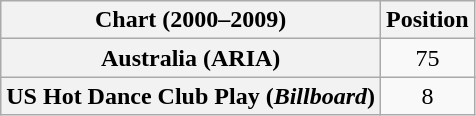<table class="wikitable sortable plainrowheaders" style="text-align:center">
<tr>
<th scope="col">Chart (2000–2009)</th>
<th scope="col">Position</th>
</tr>
<tr>
<th scope="row">Australia (ARIA)</th>
<td>75</td>
</tr>
<tr>
<th scope="row">US Hot Dance Club Play (<em>Billboard</em>)</th>
<td>8</td>
</tr>
</table>
